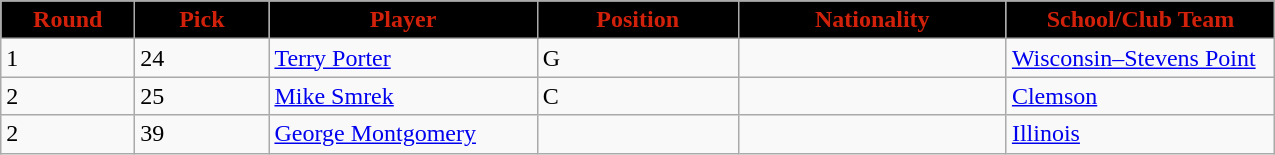<table class="wikitable sortable sortable">
<tr>
<th style="background:#000000; color:#D1210A"  width="10%">Round</th>
<th style="background:#000000; color:#D1210A"  width="10%">Pick</th>
<th style="background:#000000; color:#D1210A"  width="20%">Player</th>
<th style="background:#000000; color:#D1210A"  width="15%">Position</th>
<th style="background:#000000; color:#D1210A"  width="20%">Nationality</th>
<th style="background:#000000; color:#D1210A"  width="20%">School/Club Team</th>
</tr>
<tr>
<td>1</td>
<td>24</td>
<td><a href='#'>Terry Porter</a></td>
<td>G</td>
<td></td>
<td><a href='#'>Wisconsin–Stevens Point</a></td>
</tr>
<tr>
<td>2</td>
<td>25</td>
<td><a href='#'>Mike Smrek</a></td>
<td>C</td>
<td></td>
<td><a href='#'>Clemson</a></td>
</tr>
<tr>
<td>2</td>
<td>39</td>
<td><a href='#'>George Montgomery</a></td>
<td></td>
<td></td>
<td><a href='#'>Illinois</a></td>
</tr>
</table>
